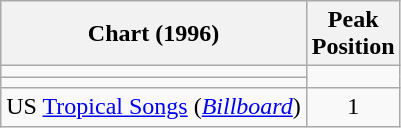<table class="wikitable">
<tr>
<th>Chart (1996)</th>
<th>Peak<br>Position</th>
</tr>
<tr>
<td></td>
</tr>
<tr>
<td></td>
</tr>
<tr>
<td>US <a href='#'>Tropical Songs</a> (<a href='#'><em>Billboard</em></a>)</td>
<td align="center">1</td>
</tr>
</table>
